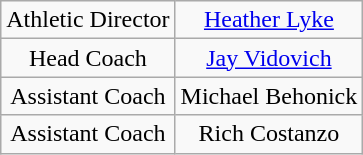<table class="wikitable" style="text-align: center;">
<tr>
<td>Athletic Director</td>
<td><a href='#'>Heather Lyke</a></td>
</tr>
<tr>
<td>Head Coach</td>
<td><a href='#'>Jay Vidovich</a></td>
</tr>
<tr>
<td>Assistant Coach</td>
<td>Michael Behonick</td>
</tr>
<tr>
<td>Assistant Coach</td>
<td>Rich Costanzo</td>
</tr>
</table>
